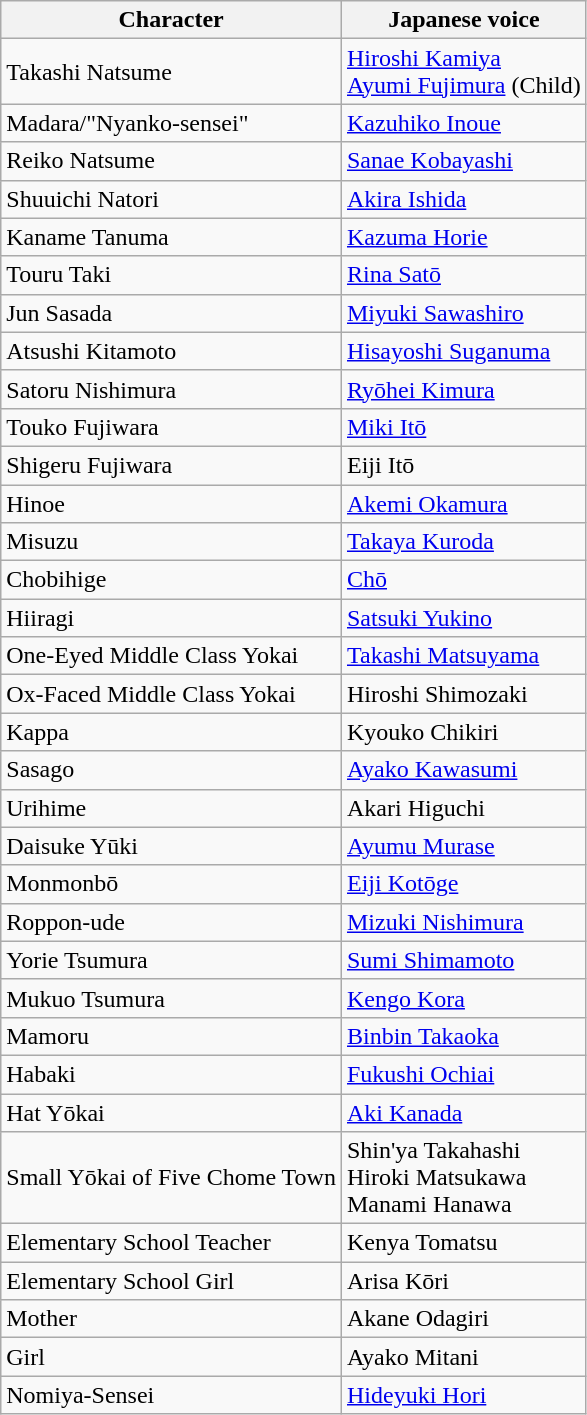<table class="wikitable">
<tr>
<th>Character</th>
<th>Japanese voice</th>
</tr>
<tr>
<td>Takashi Natsume</td>
<td><a href='#'>Hiroshi Kamiya</a><br><a href='#'>Ayumi Fujimura</a> (Child)</td>
</tr>
<tr>
<td>Madara/"Nyanko-sensei"</td>
<td><a href='#'>Kazuhiko Inoue</a></td>
</tr>
<tr>
<td>Reiko Natsume</td>
<td><a href='#'>Sanae Kobayashi</a></td>
</tr>
<tr>
<td>Shuuichi Natori</td>
<td><a href='#'>Akira Ishida</a></td>
</tr>
<tr>
<td>Kaname Tanuma</td>
<td><a href='#'>Kazuma Horie</a></td>
</tr>
<tr>
<td>Touru Taki</td>
<td><a href='#'>Rina Satō</a></td>
</tr>
<tr>
<td>Jun Sasada</td>
<td><a href='#'>Miyuki Sawashiro</a></td>
</tr>
<tr>
<td>Atsushi Kitamoto</td>
<td><a href='#'>Hisayoshi Suganuma</a></td>
</tr>
<tr>
<td>Satoru Nishimura</td>
<td><a href='#'>Ryōhei Kimura</a></td>
</tr>
<tr>
<td>Touko Fujiwara</td>
<td><a href='#'>Miki Itō</a></td>
</tr>
<tr>
<td>Shigeru Fujiwara</td>
<td>Eiji Itō</td>
</tr>
<tr>
<td>Hinoe</td>
<td><a href='#'>Akemi Okamura</a></td>
</tr>
<tr>
<td>Misuzu</td>
<td><a href='#'>Takaya Kuroda</a></td>
</tr>
<tr>
<td>Chobihige</td>
<td><a href='#'>Chō</a></td>
</tr>
<tr>
<td>Hiiragi</td>
<td><a href='#'>Satsuki Yukino</a></td>
</tr>
<tr>
<td>One-Eyed Middle Class Yokai</td>
<td><a href='#'>Takashi Matsuyama</a></td>
</tr>
<tr>
<td>Ox-Faced Middle Class Yokai</td>
<td>Hiroshi Shimozaki</td>
</tr>
<tr>
<td>Kappa</td>
<td>Kyouko Chikiri</td>
</tr>
<tr>
<td>Sasago</td>
<td><a href='#'>Ayako Kawasumi</a></td>
</tr>
<tr>
<td>Urihime</td>
<td>Akari Higuchi</td>
</tr>
<tr>
<td>Daisuke Yūki</td>
<td><a href='#'>Ayumu Murase</a></td>
</tr>
<tr>
<td>Monmonbō</td>
<td><a href='#'>Eiji Kotōge</a></td>
</tr>
<tr>
<td>Roppon-ude</td>
<td><a href='#'>Mizuki Nishimura</a></td>
</tr>
<tr>
<td>Yorie Tsumura</td>
<td><a href='#'>Sumi Shimamoto</a></td>
</tr>
<tr>
<td>Mukuo Tsumura</td>
<td><a href='#'>Kengo Kora</a></td>
</tr>
<tr>
<td>Mamoru</td>
<td><a href='#'>Binbin Takaoka</a></td>
</tr>
<tr>
<td>Habaki</td>
<td><a href='#'>Fukushi Ochiai</a></td>
</tr>
<tr>
<td>Hat Yōkai</td>
<td><a href='#'>Aki Kanada</a></td>
</tr>
<tr>
<td>Small Yōkai of Five Chome Town</td>
<td>Shin'ya Takahashi<br>Hiroki Matsukawa<br>Manami Hanawa</td>
</tr>
<tr>
<td>Elementary School Teacher</td>
<td>Kenya Tomatsu</td>
</tr>
<tr>
<td>Elementary School Girl</td>
<td>Arisa Kōri</td>
</tr>
<tr>
<td>Mother</td>
<td>Akane Odagiri</td>
</tr>
<tr>
<td>Girl</td>
<td>Ayako Mitani</td>
</tr>
<tr>
<td>Nomiya-Sensei</td>
<td><a href='#'>Hideyuki Hori</a></td>
</tr>
</table>
